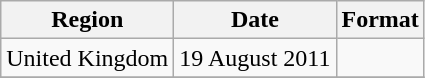<table class=wikitable>
<tr>
<th>Region</th>
<th>Date</th>
<th>Format</th>
</tr>
<tr>
<td>United Kingdom</td>
<td>19 August 2011</td>
<td></td>
</tr>
<tr>
</tr>
</table>
